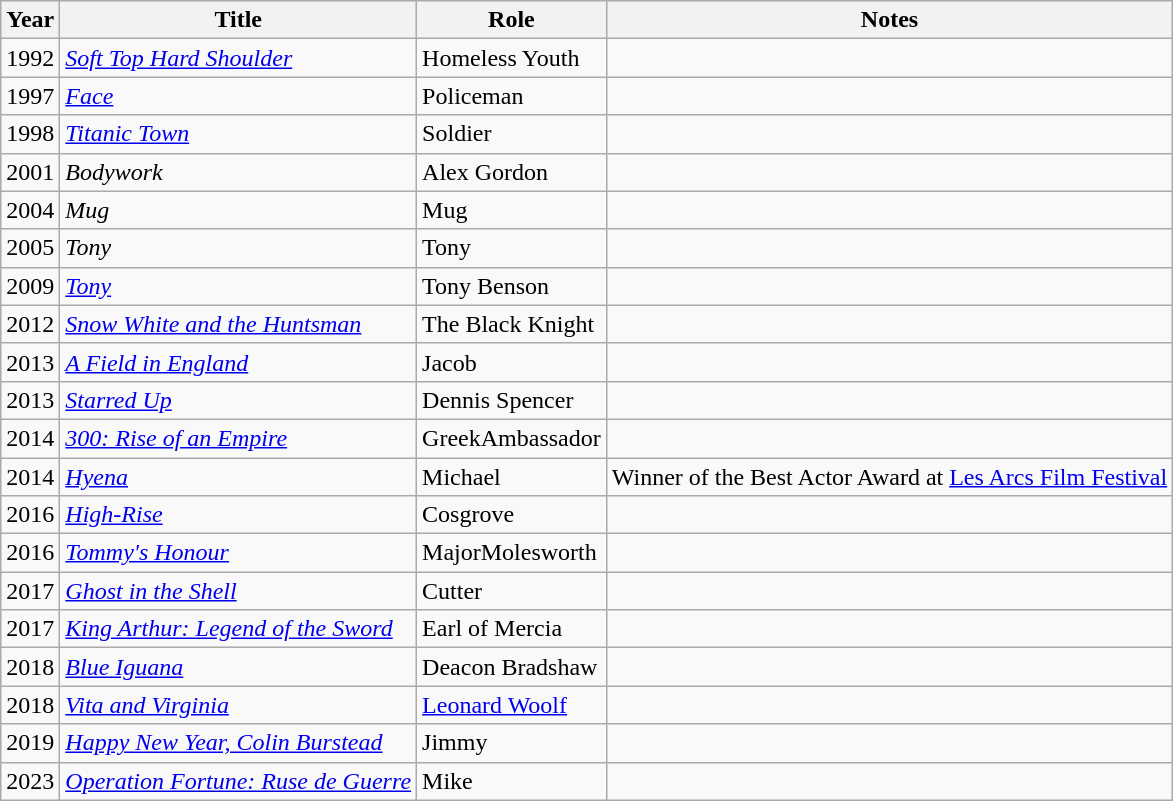<table class="wikitable sortable">
<tr>
<th>Year</th>
<th>Title</th>
<th>Role</th>
<th class="unsortable">Notes</th>
</tr>
<tr>
<td>1992</td>
<td><em><a href='#'>Soft Top Hard Shoulder</a></em></td>
<td>Homeless Youth</td>
<td></td>
</tr>
<tr>
<td>1997</td>
<td><em><a href='#'>Face</a></em></td>
<td>Policeman</td>
<td></td>
</tr>
<tr>
<td>1998</td>
<td><em><a href='#'>Titanic Town</a></em></td>
<td>Soldier</td>
<td></td>
</tr>
<tr>
<td>2001</td>
<td><em>Bodywork</em></td>
<td>Alex Gordon</td>
<td></td>
</tr>
<tr>
<td>2004</td>
<td><em>Mug</em></td>
<td>Mug</td>
<td></td>
</tr>
<tr>
<td>2005</td>
<td><em>Tony</em></td>
<td>Tony</td>
<td></td>
</tr>
<tr>
<td>2009</td>
<td><em><a href='#'>Tony</a></em></td>
<td>Tony Benson</td>
<td></td>
</tr>
<tr>
<td>2012</td>
<td><em><a href='#'>Snow White and the Huntsman</a></em></td>
<td>The Black Knight</td>
<td></td>
</tr>
<tr>
<td>2013</td>
<td><em><a href='#'>A Field in England</a></em></td>
<td>Jacob</td>
<td></td>
</tr>
<tr>
<td>2013</td>
<td><em><a href='#'>Starred Up</a></em></td>
<td>Dennis Spencer</td>
<td></td>
</tr>
<tr>
<td>2014</td>
<td><em><a href='#'>300: Rise of an Empire</a></em></td>
<td>GreekAmbassador</td>
<td></td>
</tr>
<tr>
<td>2014</td>
<td><em><a href='#'>Hyena</a></em></td>
<td>Michael</td>
<td>Winner of the Best Actor Award at <a href='#'>Les Arcs Film Festival</a></td>
</tr>
<tr>
<td>2016</td>
<td><em><a href='#'>High-Rise</a></em></td>
<td>Cosgrove</td>
<td></td>
</tr>
<tr>
<td>2016</td>
<td><em><a href='#'>Tommy's Honour</a></em></td>
<td>MajorMolesworth</td>
<td></td>
</tr>
<tr>
<td>2017</td>
<td><em><a href='#'>Ghost in the Shell</a></em></td>
<td>Cutter</td>
<td></td>
</tr>
<tr>
<td>2017</td>
<td><em><a href='#'>King Arthur: Legend of the Sword</a></em></td>
<td>Earl of Mercia</td>
<td></td>
</tr>
<tr>
<td>2018</td>
<td><em><a href='#'>Blue Iguana</a></em></td>
<td>Deacon Bradshaw</td>
<td></td>
</tr>
<tr>
<td>2018</td>
<td><em><a href='#'>Vita and Virginia</a></em></td>
<td><a href='#'>Leonard Woolf</a></td>
<td></td>
</tr>
<tr>
<td>2019</td>
<td><em><a href='#'>Happy New Year, Colin Burstead</a></em></td>
<td>Jimmy</td>
<td></td>
</tr>
<tr>
<td>2023</td>
<td><em><a href='#'>Operation Fortune: Ruse de Guerre</a></em></td>
<td>Mike</td>
<td></td>
</tr>
</table>
